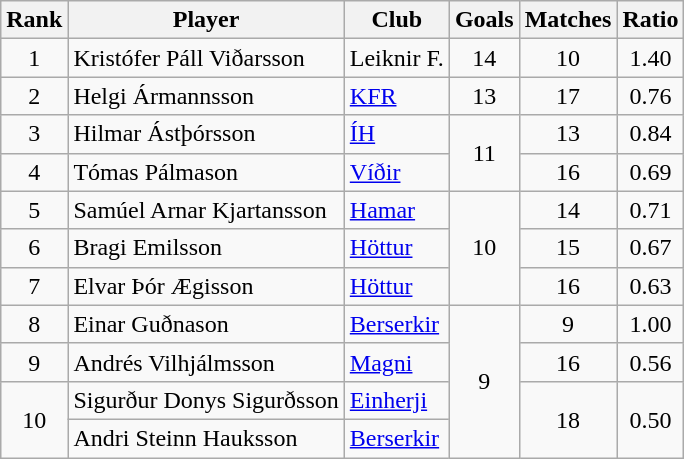<table class="wikitable">
<tr>
<th>Rank</th>
<th>Player</th>
<th>Club</th>
<th>Goals</th>
<th>Matches</th>
<th>Ratio</th>
</tr>
<tr>
<td align=center rowspan=1>1</td>
<td>Kristófer Páll Viðarsson</td>
<td>Leiknir F.</td>
<td align=center>14</td>
<td align=center>10</td>
<td align=center>1.40</td>
</tr>
<tr>
<td align=center>2</td>
<td>Helgi Ármannsson</td>
<td><a href='#'>KFR</a></td>
<td align=center>13</td>
<td align=center>17</td>
<td align=center>0.76</td>
</tr>
<tr>
<td align=center>3</td>
<td>Hilmar Ástþórsson</td>
<td><a href='#'>ÍH</a></td>
<td align=center rowspan=2>11</td>
<td align=center>13</td>
<td align=center>0.84</td>
</tr>
<tr>
<td align=center>4</td>
<td>Tómas Pálmason</td>
<td><a href='#'>Víðir</a></td>
<td align=center>16</td>
<td align=center>0.69</td>
</tr>
<tr>
<td align=center>5</td>
<td>Samúel Arnar Kjartansson</td>
<td><a href='#'>Hamar</a></td>
<td align=center rowspan=3>10</td>
<td align=center>14</td>
<td align=center>0.71</td>
</tr>
<tr>
<td align=center>6</td>
<td>Bragi Emilsson</td>
<td><a href='#'>Höttur</a></td>
<td align=center>15</td>
<td align=center>0.67</td>
</tr>
<tr>
<td align=center>7</td>
<td>Elvar Þór Ægisson</td>
<td><a href='#'>Höttur</a></td>
<td align=center>16</td>
<td align=center>0.63</td>
</tr>
<tr>
<td align=center>8</td>
<td>Einar Guðnason</td>
<td><a href='#'>Berserkir</a></td>
<td align=center rowspan=4>9</td>
<td align=center>9</td>
<td align=center>1.00</td>
</tr>
<tr>
<td align=center>9</td>
<td>Andrés Vilhjálmsson</td>
<td><a href='#'>Magni</a></td>
<td align=center>16</td>
<td align=center>0.56</td>
</tr>
<tr>
<td align=center rowspan=2>10</td>
<td>Sigurður Donys Sigurðsson</td>
<td><a href='#'>Einherji</a></td>
<td align=center rowspan=2>18</td>
<td align=center rowspan=2>0.50</td>
</tr>
<tr>
<td>Andri Steinn Hauksson</td>
<td><a href='#'>Berserkir</a></td>
</tr>
</table>
